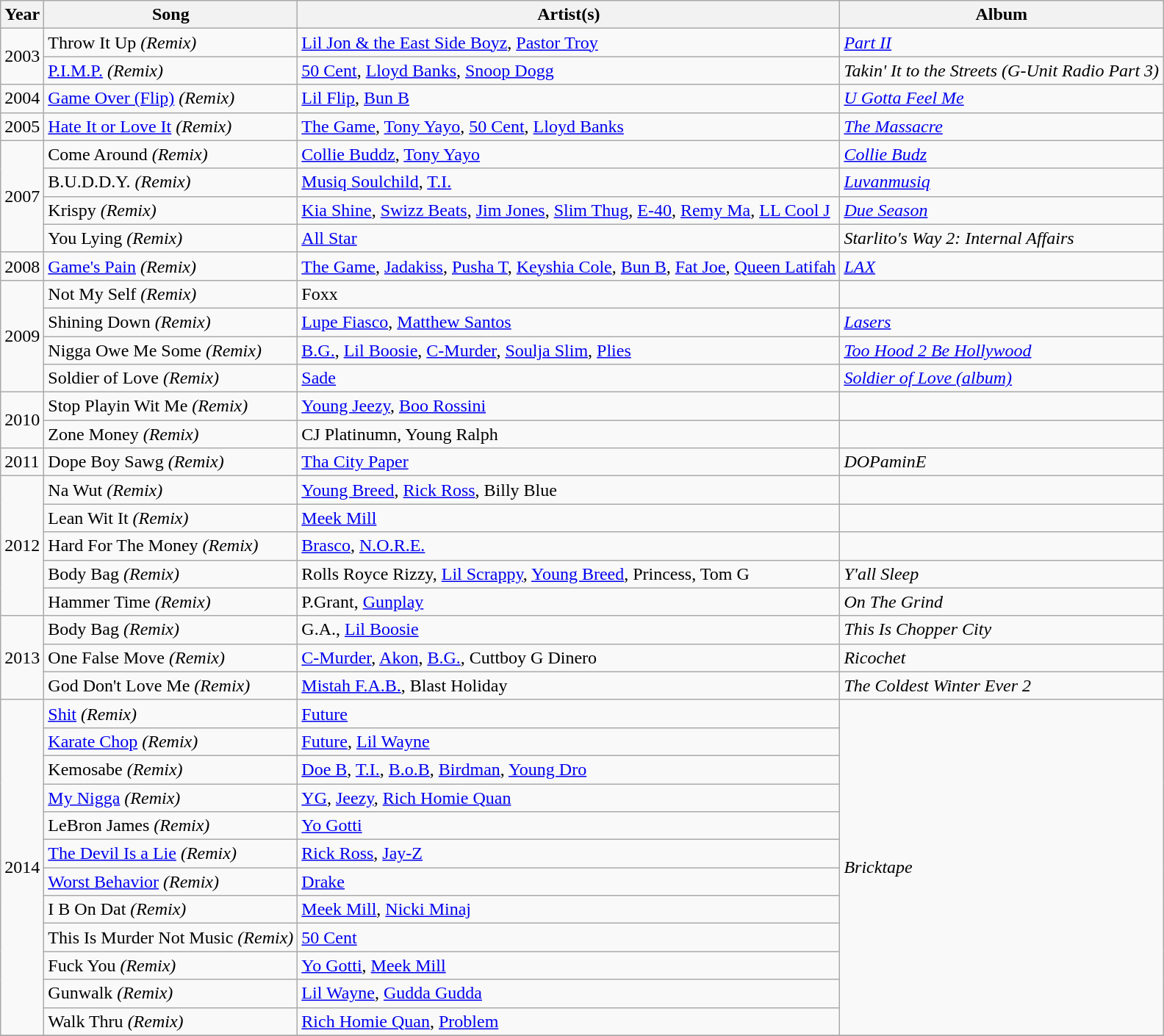<table class="wikitable">
<tr>
<th>Year</th>
<th>Song</th>
<th>Artist(s)</th>
<th>Album</th>
</tr>
<tr>
<td rowspan="2">2003</td>
<td>Throw It Up <em>(Remix)</em></td>
<td><a href='#'>Lil Jon & the East Side Boyz</a>, <a href='#'>Pastor Troy</a></td>
<td><em><a href='#'>Part II</a></em></td>
</tr>
<tr>
<td><a href='#'>P.I.M.P.</a> <em>(Remix)</em></td>
<td><a href='#'>50 Cent</a>, <a href='#'>Lloyd Banks</a>, <a href='#'>Snoop Dogg</a></td>
<td><em>Takin' It to the Streets (G-Unit Radio Part 3)</em></td>
</tr>
<tr>
<td>2004</td>
<td><a href='#'>Game Over (Flip)</a> <em>(Remix)</em></td>
<td><a href='#'>Lil Flip</a>, <a href='#'>Bun B</a></td>
<td><em><a href='#'>U Gotta Feel Me</a></em></td>
</tr>
<tr>
<td rowspan="1">2005</td>
<td><a href='#'>Hate It or Love It</a> <em>(Remix)</em></td>
<td><a href='#'>The Game</a>, <a href='#'>Tony Yayo</a>, <a href='#'>50 Cent</a>, <a href='#'>Lloyd Banks</a></td>
<td><em><a href='#'>The Massacre</a></em></td>
</tr>
<tr>
<td rowspan="4">2007</td>
<td>Come Around <em>(Remix)</em></td>
<td><a href='#'>Collie Buddz</a>, <a href='#'>Tony Yayo</a></td>
<td><em><a href='#'>Collie Budz</a></em></td>
</tr>
<tr>
<td>B.U.D.D.Y. <em>(Remix)</em></td>
<td><a href='#'>Musiq Soulchild</a>, <a href='#'>T.I.</a></td>
<td><em><a href='#'>Luvanmusiq</a></em></td>
</tr>
<tr>
<td>Krispy <em>(Remix)</em></td>
<td><a href='#'>Kia Shine</a>, <a href='#'>Swizz Beats</a>, <a href='#'>Jim Jones</a>, <a href='#'>Slim Thug</a>, <a href='#'>E-40</a>, <a href='#'>Remy Ma</a>, <a href='#'>LL Cool J</a></td>
<td><em><a href='#'>Due Season</a></em></td>
</tr>
<tr>
<td>You Lying <em>(Remix)</em></td>
<td><a href='#'>All Star</a></td>
<td><em>Starlito's Way 2: Internal Affairs</em></td>
</tr>
<tr>
<td>2008</td>
<td><a href='#'>Game's Pain</a> <em>(Remix)</em></td>
<td><a href='#'>The Game</a>, <a href='#'>Jadakiss</a>, <a href='#'>Pusha T</a>, <a href='#'>Keyshia Cole</a>, <a href='#'>Bun B</a>, <a href='#'>Fat Joe</a>, <a href='#'>Queen Latifah</a></td>
<td><em><a href='#'>LAX</a></em></td>
</tr>
<tr>
<td rowspan="4">2009</td>
<td>Not My Self <em>(Remix)</em></td>
<td>Foxx</td>
<td></td>
</tr>
<tr>
<td>Shining Down <em>(Remix)</em></td>
<td><a href='#'>Lupe Fiasco</a>, <a href='#'>Matthew Santos</a></td>
<td><em><a href='#'>Lasers</a></em></td>
</tr>
<tr>
<td>Nigga Owe Me Some <em>(Remix)</em></td>
<td><a href='#'>B.G.</a>, <a href='#'>Lil Boosie</a>, <a href='#'>C-Murder</a>, <a href='#'>Soulja Slim</a>, <a href='#'>Plies</a></td>
<td><em><a href='#'>Too Hood 2 Be Hollywood</a></em></td>
</tr>
<tr>
<td>Soldier of Love <em>(Remix)</em></td>
<td><a href='#'>Sade</a></td>
<td><em><a href='#'>Soldier of Love (album)</a></em></td>
</tr>
<tr>
<td rowspan="2">2010</td>
<td>Stop Playin Wit Me <em>(Remix)</em></td>
<td><a href='#'>Young Jeezy</a>, <a href='#'>Boo Rossini</a></td>
<td></td>
</tr>
<tr>
<td>Zone Money <em>(Remix)</em></td>
<td>CJ Platinumn, Young Ralph</td>
<td></td>
</tr>
<tr>
<td>2011</td>
<td>Dope Boy Sawg <em>(Remix)</em></td>
<td><a href='#'>Tha City Paper</a></td>
<td><em>DOPaminE</em></td>
</tr>
<tr>
<td rowspan="5">2012</td>
<td>Na Wut <em>(Remix)</em></td>
<td><a href='#'>Young Breed</a>, <a href='#'>Rick Ross</a>, Billy Blue</td>
<td></td>
</tr>
<tr>
<td>Lean Wit It <em>(Remix)</em></td>
<td><a href='#'>Meek Mill</a></td>
<td></td>
</tr>
<tr>
<td>Hard For The Money <em>(Remix)</em></td>
<td><a href='#'>Brasco</a>, <a href='#'>N.O.R.E.</a></td>
<td></td>
</tr>
<tr>
<td>Body Bag <em>(Remix)</em></td>
<td>Rolls Royce Rizzy, <a href='#'>Lil Scrappy</a>, <a href='#'>Young Breed</a>, Princess, Tom G</td>
<td><em>Y'all Sleep</em></td>
</tr>
<tr>
<td>Hammer Time <em>(Remix)</em></td>
<td>P.Grant, <a href='#'>Gunplay</a></td>
<td><em>On The Grind</em></td>
</tr>
<tr>
<td rowspan="3">2013</td>
<td>Body Bag <em>(Remix)</em></td>
<td>G.A., <a href='#'>Lil Boosie</a></td>
<td><em>This Is Chopper City</em></td>
</tr>
<tr>
<td>One False Move <em>(Remix)</em></td>
<td><a href='#'>C-Murder</a>, <a href='#'>Akon</a>, <a href='#'>B.G.</a>, Cuttboy G Dinero</td>
<td><em>Ricochet</em></td>
</tr>
<tr>
<td>God Don't Love Me <em>(Remix)</em></td>
<td><a href='#'>Mistah F.A.B.</a>, Blast Holiday</td>
<td><em>The Coldest Winter Ever 2</em></td>
</tr>
<tr>
<td rowspan="12">2014</td>
<td><a href='#'>Shit</a> <em>(Remix)</em></td>
<td><a href='#'>Future</a></td>
<td rowspan="12"><em>Bricktape</em></td>
</tr>
<tr>
<td><a href='#'>Karate Chop</a> <em>(Remix)</em></td>
<td><a href='#'>Future</a>, <a href='#'>Lil Wayne</a></td>
</tr>
<tr>
<td>Kemosabe <em>(Remix)</em></td>
<td><a href='#'>Doe B</a>, <a href='#'>T.I.</a>, <a href='#'>B.o.B</a>, <a href='#'>Birdman</a>, <a href='#'>Young Dro</a></td>
</tr>
<tr>
<td><a href='#'>My Nigga</a> <em>(Remix)</em></td>
<td><a href='#'>YG</a>, <a href='#'>Jeezy</a>, <a href='#'>Rich Homie Quan</a></td>
</tr>
<tr>
<td>LeBron James <em>(Remix)</em></td>
<td><a href='#'>Yo Gotti</a></td>
</tr>
<tr>
<td><a href='#'>The Devil Is a Lie</a> <em>(Remix)</em></td>
<td><a href='#'>Rick Ross</a>, <a href='#'>Jay-Z</a></td>
</tr>
<tr>
<td><a href='#'>Worst Behavior</a> <em>(Remix)</em></td>
<td><a href='#'>Drake</a></td>
</tr>
<tr>
<td>I B On Dat <em>(Remix)</em></td>
<td><a href='#'>Meek Mill</a>, <a href='#'>Nicki Minaj</a></td>
</tr>
<tr>
<td>This Is Murder Not Music <em>(Remix)</em></td>
<td><a href='#'>50 Cent</a></td>
</tr>
<tr>
<td>Fuck You <em>(Remix)</em></td>
<td><a href='#'>Yo Gotti</a>, <a href='#'>Meek Mill</a></td>
</tr>
<tr>
<td>Gunwalk <em>(Remix)</em></td>
<td><a href='#'>Lil Wayne</a>, <a href='#'>Gudda Gudda</a></td>
</tr>
<tr>
<td>Walk Thru <em>(Remix)</em></td>
<td><a href='#'>Rich Homie Quan</a>, <a href='#'>Problem</a></td>
</tr>
<tr>
</tr>
</table>
